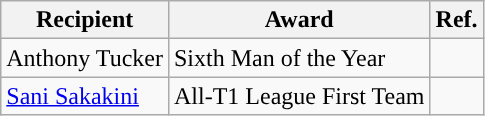<table class="wikitable">
<tr>
<th>Recipient</th>
<th>Award</th>
<th>Ref.</th>
</tr>
<tr>
<td>Anthony Tucker</td>
<td>Sixth Man of the Year</td>
<td></td>
</tr>
<tr>
<td><a href='#'>Sani Sakakini</a></td>
<td>All-T1 League First Team</td>
<td></td>
</tr>
</table>
